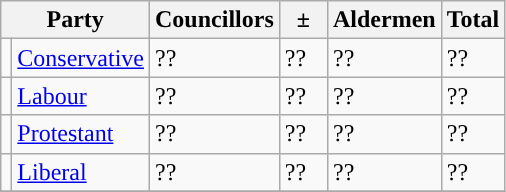<table class="wikitable">
<tr>
<th colspan="2">Party</th>
<th>Councillors</th>
<th>  ±  </th>
<th>Aldermen</th>
<th>Total</th>
</tr>
<tr>
<td style="background-color: "></td>
<td><a href='#'>Conservative</a></td>
<td>??</td>
<td>??</td>
<td>??</td>
<td>??</td>
</tr>
<tr>
<td style="background-color: "></td>
<td><a href='#'>Labour</a></td>
<td>??</td>
<td>??</td>
<td>??</td>
<td>??</td>
</tr>
<tr>
<td style="background-color: "></td>
<td><a href='#'>Protestant</a></td>
<td>??</td>
<td>??</td>
<td>??</td>
<td>??</td>
</tr>
<tr>
<td style="background-color: "></td>
<td><a href='#'>Liberal</a></td>
<td>??</td>
<td>??</td>
<td>??</td>
<td>??</td>
</tr>
<tr>
</tr>
</table>
